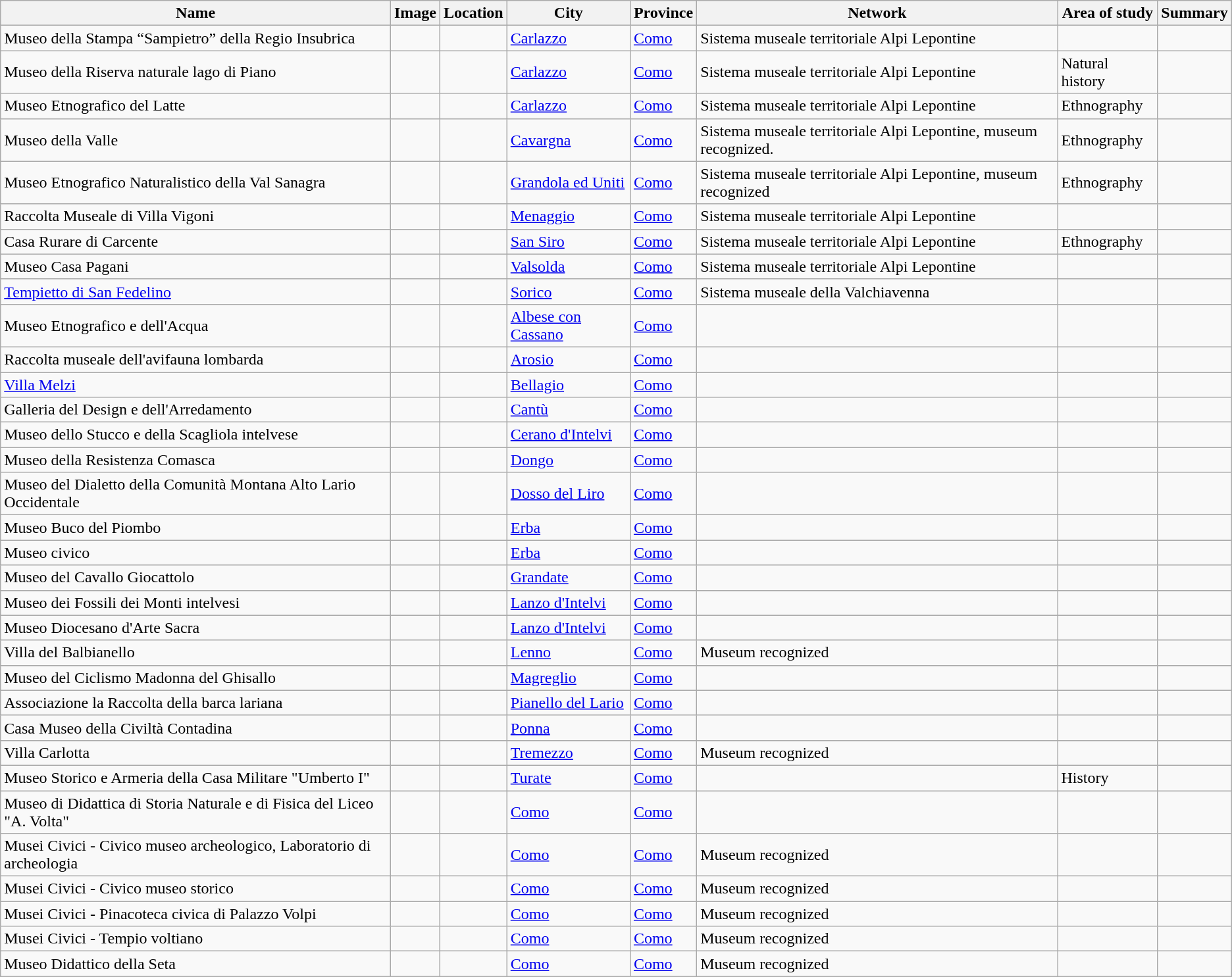<table class="wikitable sortable">
<tr>
<th>Name</th>
<th>Image</th>
<th>Location</th>
<th>City</th>
<th>Province</th>
<th>Network</th>
<th>Area of study</th>
<th>Summary</th>
</tr>
<tr>
<td>Museo della Stampa “Sampietro” della Regio Insubrica</td>
<td></td>
<td></td>
<td><a href='#'>Carlazzo</a></td>
<td><a href='#'>Como</a></td>
<td>Sistema museale territoriale Alpi Lepontine</td>
<td></td>
<td></td>
</tr>
<tr>
<td>Museo della Riserva naturale lago di Piano</td>
<td></td>
<td></td>
<td><a href='#'>Carlazzo</a></td>
<td><a href='#'>Como</a></td>
<td>Sistema museale territoriale Alpi Lepontine</td>
<td>Natural history</td>
<td></td>
</tr>
<tr>
<td>Museo Etnografico del Latte</td>
<td></td>
<td></td>
<td><a href='#'>Carlazzo</a></td>
<td><a href='#'>Como</a></td>
<td>Sistema museale territoriale Alpi Lepontine</td>
<td>Ethnography</td>
<td></td>
</tr>
<tr>
<td>Museo della Valle</td>
<td></td>
<td></td>
<td><a href='#'>Cavargna</a></td>
<td><a href='#'>Como</a></td>
<td>Sistema museale territoriale Alpi Lepontine, museum recognized.</td>
<td>Ethnography</td>
<td></td>
</tr>
<tr>
<td>Museo Etnografico Naturalistico della Val Sanagra</td>
<td></td>
<td></td>
<td><a href='#'>Grandola ed Uniti</a></td>
<td><a href='#'>Como</a></td>
<td>Sistema museale territoriale Alpi Lepontine, museum recognized</td>
<td>Ethnography</td>
<td></td>
</tr>
<tr>
<td>Raccolta Museale di Villa Vigoni</td>
<td></td>
<td></td>
<td><a href='#'>Menaggio</a></td>
<td><a href='#'>Como</a></td>
<td>Sistema museale territoriale Alpi Lepontine</td>
<td></td>
<td></td>
</tr>
<tr>
<td>Casa Rurare di Carcente</td>
<td></td>
<td></td>
<td><a href='#'>San Siro</a></td>
<td><a href='#'>Como</a></td>
<td>Sistema museale territoriale Alpi Lepontine</td>
<td>Ethnography</td>
<td></td>
</tr>
<tr>
<td>Museo Casa Pagani</td>
<td></td>
<td></td>
<td><a href='#'>Valsolda</a></td>
<td><a href='#'>Como</a></td>
<td>Sistema museale territoriale Alpi Lepontine</td>
<td></td>
<td></td>
</tr>
<tr>
<td><a href='#'>Tempietto di San Fedelino</a></td>
<td></td>
<td></td>
<td><a href='#'>Sorico</a></td>
<td><a href='#'>Como</a></td>
<td>Sistema museale della Valchiavenna</td>
<td></td>
<td></td>
</tr>
<tr>
<td>Museo Etnografico e dell'Acqua</td>
<td></td>
<td></td>
<td><a href='#'>Albese con Cassano</a></td>
<td><a href='#'>Como</a></td>
<td></td>
<td></td>
<td></td>
</tr>
<tr>
<td>Raccolta museale dell'avifauna lombarda</td>
<td></td>
<td></td>
<td><a href='#'>Arosio</a></td>
<td><a href='#'>Como</a></td>
<td></td>
<td></td>
<td></td>
</tr>
<tr>
<td><a href='#'>Villa Melzi</a></td>
<td></td>
<td></td>
<td><a href='#'>Bellagio</a></td>
<td><a href='#'>Como</a></td>
<td></td>
<td></td>
<td></td>
</tr>
<tr>
<td>Galleria del Design e dell'Arredamento</td>
<td></td>
<td></td>
<td><a href='#'>Cantù</a></td>
<td><a href='#'>Como</a></td>
<td></td>
<td></td>
<td></td>
</tr>
<tr>
<td>Museo dello Stucco e della Scagliola intelvese</td>
<td></td>
<td></td>
<td><a href='#'>Cerano d'Intelvi</a></td>
<td><a href='#'>Como</a></td>
<td></td>
<td></td>
<td></td>
</tr>
<tr>
<td>Museo della Resistenza Comasca</td>
<td></td>
<td></td>
<td><a href='#'>Dongo</a></td>
<td><a href='#'>Como</a></td>
<td></td>
<td></td>
<td></td>
</tr>
<tr>
<td>Museo del Dialetto della Comunità Montana Alto Lario Occidentale</td>
<td></td>
<td></td>
<td><a href='#'>Dosso del Liro</a></td>
<td><a href='#'>Como</a></td>
<td></td>
<td></td>
<td></td>
</tr>
<tr>
<td>Museo Buco del Piombo</td>
<td></td>
<td></td>
<td><a href='#'>Erba</a></td>
<td><a href='#'>Como</a></td>
<td></td>
<td></td>
<td></td>
</tr>
<tr>
<td>Museo civico</td>
<td></td>
<td></td>
<td><a href='#'>Erba</a></td>
<td><a href='#'>Como</a></td>
<td></td>
<td></td>
<td></td>
</tr>
<tr>
<td>Museo del Cavallo Giocattolo</td>
<td></td>
<td></td>
<td><a href='#'>Grandate</a></td>
<td><a href='#'>Como</a></td>
<td></td>
<td></td>
<td></td>
</tr>
<tr>
<td>Museo dei Fossili dei Monti intelvesi</td>
<td></td>
<td></td>
<td><a href='#'>Lanzo d'Intelvi</a></td>
<td><a href='#'>Como</a></td>
<td></td>
<td></td>
<td></td>
</tr>
<tr>
<td>Museo Diocesano d'Arte Sacra</td>
<td></td>
<td></td>
<td><a href='#'>Lanzo d'Intelvi</a></td>
<td><a href='#'>Como</a></td>
<td></td>
<td></td>
<td></td>
</tr>
<tr>
<td>Villa del Balbianello</td>
<td></td>
<td></td>
<td><a href='#'>Lenno</a></td>
<td><a href='#'>Como</a></td>
<td>Museum recognized</td>
<td></td>
<td></td>
</tr>
<tr>
<td>Museo del Ciclismo Madonna del Ghisallo</td>
<td></td>
<td></td>
<td><a href='#'>Magreglio</a></td>
<td><a href='#'>Como</a></td>
<td></td>
<td></td>
<td></td>
</tr>
<tr>
<td>Associazione la Raccolta della barca lariana</td>
<td></td>
<td></td>
<td><a href='#'>Pianello del Lario</a></td>
<td><a href='#'>Como</a></td>
<td></td>
<td></td>
<td></td>
</tr>
<tr>
<td>Casa Museo della Civiltà Contadina</td>
<td></td>
<td></td>
<td><a href='#'>Ponna</a></td>
<td><a href='#'>Como</a></td>
<td></td>
<td></td>
<td></td>
</tr>
<tr>
<td>Villa Carlotta</td>
<td></td>
<td></td>
<td><a href='#'>Tremezzo</a></td>
<td><a href='#'>Como</a></td>
<td>Museum recognized</td>
<td></td>
<td></td>
</tr>
<tr>
<td>Museo Storico e Armeria della Casa Militare "Umberto I"</td>
<td></td>
<td></td>
<td><a href='#'>Turate</a></td>
<td><a href='#'>Como</a></td>
<td></td>
<td>History</td>
<td></td>
</tr>
<tr>
<td>Museo di Didattica di Storia Naturale e di Fisica del Liceo "A. Volta"</td>
<td></td>
<td></td>
<td><a href='#'>Como</a></td>
<td><a href='#'>Como</a></td>
<td></td>
<td></td>
<td></td>
</tr>
<tr>
<td>Musei Civici - Civico museo archeologico, Laboratorio di archeologia</td>
<td></td>
<td></td>
<td><a href='#'>Como</a></td>
<td><a href='#'>Como</a></td>
<td>Museum recognized</td>
<td></td>
<td></td>
</tr>
<tr>
<td>Musei Civici - Civico museo storico</td>
<td></td>
<td></td>
<td><a href='#'>Como</a></td>
<td><a href='#'>Como</a></td>
<td>Museum recognized</td>
<td></td>
<td></td>
</tr>
<tr>
<td>Musei Civici - Pinacoteca civica di Palazzo Volpi</td>
<td></td>
<td></td>
<td><a href='#'>Como</a></td>
<td><a href='#'>Como</a></td>
<td>Museum recognized</td>
<td></td>
<td></td>
</tr>
<tr>
<td>Musei Civici - Tempio voltiano</td>
<td></td>
<td></td>
<td><a href='#'>Como</a></td>
<td><a href='#'>Como</a></td>
<td>Museum recognized</td>
<td></td>
<td></td>
</tr>
<tr>
<td>Museo Didattico della Seta</td>
<td></td>
<td></td>
<td><a href='#'>Como</a></td>
<td><a href='#'>Como</a></td>
<td>Museum recognized</td>
<td></td>
<td></td>
</tr>
</table>
